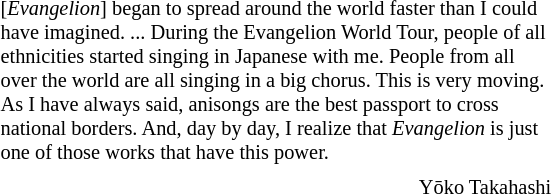<table class="toccolours" style="float: right; margin-left: 1em; margin-right: 2em; font-size: 85%; background:#white; color:black; width:30em; max-width: 30%;" cellspacing="5">
<tr>
<td style="text-align: left;"><br>[<em>Evangelion</em>] began to spread around the world faster than I could have imagined. ... During the Evangelion World Tour, people of all ethnicities started singing in Japanese with me. People from all over the world are all singing in a big chorus. This is very moving. As I have always said, anisongs are the best passport to cross national borders. And, day by day, I realize that <em>Evangelion</em> is just one of those works that have this power.</td>
</tr>
<tr>
<td style="text-align: right;">Yōko Takahashi</td>
</tr>
</table>
